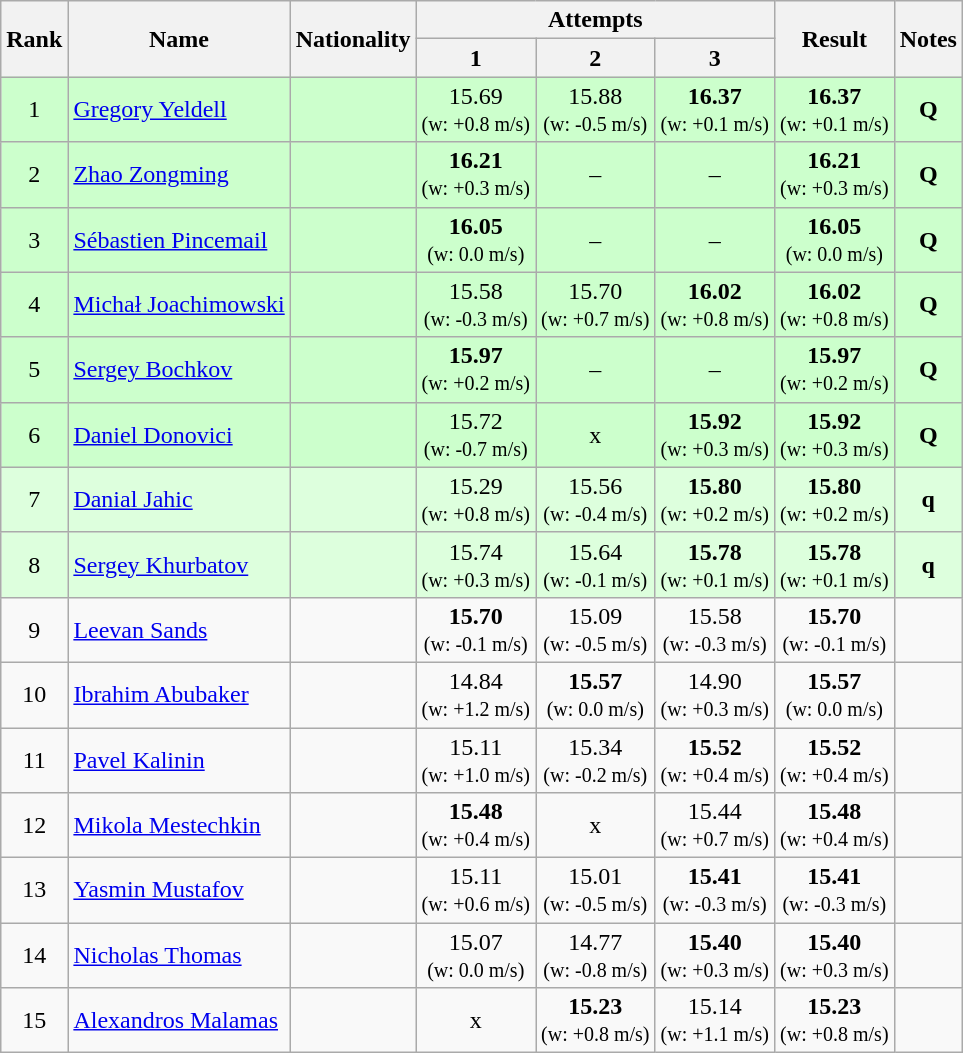<table class="wikitable sortable" style="text-align:center">
<tr>
<th rowspan=2>Rank</th>
<th rowspan=2>Name</th>
<th rowspan=2>Nationality</th>
<th colspan=3>Attempts</th>
<th rowspan=2>Result</th>
<th rowspan=2>Notes</th>
</tr>
<tr>
<th>1</th>
<th>2</th>
<th>3</th>
</tr>
<tr bgcolor=ccffcc>
<td>1</td>
<td align=left><a href='#'>Gregory Yeldell</a></td>
<td align=left></td>
<td>15.69<br><small>(w: +0.8 m/s)</small></td>
<td>15.88<br><small>(w: -0.5 m/s)</small></td>
<td><strong>16.37</strong><br><small>(w: +0.1 m/s)</small></td>
<td><strong>16.37</strong> <br><small>(w: +0.1 m/s)</small></td>
<td><strong>Q</strong></td>
</tr>
<tr bgcolor=ccffcc>
<td>2</td>
<td align=left><a href='#'>Zhao Zongming</a></td>
<td align=left></td>
<td><strong>16.21</strong><br><small>(w: +0.3 m/s)</small></td>
<td>–</td>
<td>–</td>
<td><strong>16.21</strong> <br><small>(w: +0.3 m/s)</small></td>
<td><strong>Q</strong></td>
</tr>
<tr bgcolor=ccffcc>
<td>3</td>
<td align=left><a href='#'>Sébastien Pincemail</a></td>
<td align=left></td>
<td><strong>16.05</strong><br><small>(w: 0.0 m/s)</small></td>
<td>–</td>
<td>–</td>
<td><strong>16.05</strong> <br><small>(w: 0.0 m/s)</small></td>
<td><strong>Q</strong></td>
</tr>
<tr bgcolor=ccffcc>
<td>4</td>
<td align=left><a href='#'>Michał Joachimowski</a></td>
<td align=left></td>
<td>15.58<br><small>(w: -0.3 m/s)</small></td>
<td>15.70<br><small>(w: +0.7 m/s)</small></td>
<td><strong>16.02</strong><br><small>(w: +0.8 m/s)</small></td>
<td><strong>16.02</strong> <br><small>(w: +0.8 m/s)</small></td>
<td><strong>Q</strong></td>
</tr>
<tr bgcolor=ccffcc>
<td>5</td>
<td align=left><a href='#'>Sergey Bochkov</a></td>
<td align=left></td>
<td><strong>15.97</strong><br><small>(w: +0.2 m/s)</small></td>
<td>–</td>
<td>–</td>
<td><strong>15.97</strong> <br><small>(w: +0.2 m/s)</small></td>
<td><strong>Q</strong></td>
</tr>
<tr bgcolor=ccffcc>
<td>6</td>
<td align=left><a href='#'>Daniel Donovici</a></td>
<td align=left></td>
<td>15.72<br><small>(w: -0.7 m/s)</small></td>
<td>x</td>
<td><strong>15.92</strong><br><small>(w: +0.3 m/s)</small></td>
<td><strong>15.92</strong> <br><small>(w: +0.3 m/s)</small></td>
<td><strong>Q</strong></td>
</tr>
<tr bgcolor=ddffdd>
<td>7</td>
<td align=left><a href='#'>Danial Jahic</a></td>
<td align=left></td>
<td>15.29<br><small>(w: +0.8 m/s)</small></td>
<td>15.56<br><small>(w: -0.4 m/s)</small></td>
<td><strong>15.80</strong><br><small>(w: +0.2 m/s)</small></td>
<td><strong>15.80</strong> <br><small>(w: +0.2 m/s)</small></td>
<td><strong>q</strong></td>
</tr>
<tr bgcolor=ddffdd>
<td>8</td>
<td align=left><a href='#'>Sergey Khurbatov</a></td>
<td align=left></td>
<td>15.74<br><small>(w: +0.3 m/s)</small></td>
<td>15.64<br><small>(w: -0.1 m/s)</small></td>
<td><strong>15.78</strong><br><small>(w: +0.1 m/s)</small></td>
<td><strong>15.78</strong> <br><small>(w: +0.1 m/s)</small></td>
<td><strong>q</strong></td>
</tr>
<tr>
<td>9</td>
<td align=left><a href='#'>Leevan Sands</a></td>
<td align=left></td>
<td><strong>15.70</strong><br><small>(w: -0.1 m/s)</small></td>
<td>15.09<br><small>(w: -0.5 m/s)</small></td>
<td>15.58<br><small>(w: -0.3 m/s)</small></td>
<td><strong>15.70</strong> <br><small>(w: -0.1 m/s)</small></td>
<td></td>
</tr>
<tr>
<td>10</td>
<td align=left><a href='#'>Ibrahim Abubaker</a></td>
<td align=left></td>
<td>14.84<br><small>(w: +1.2 m/s)</small></td>
<td><strong>15.57</strong><br><small>(w: 0.0 m/s)</small></td>
<td>14.90<br><small>(w: +0.3 m/s)</small></td>
<td><strong>15.57</strong> <br><small>(w: 0.0 m/s)</small></td>
<td></td>
</tr>
<tr>
<td>11</td>
<td align=left><a href='#'>Pavel Kalinin</a></td>
<td align=left></td>
<td>15.11<br><small>(w: +1.0 m/s)</small></td>
<td>15.34<br><small>(w: -0.2 m/s)</small></td>
<td><strong>15.52</strong><br><small>(w: +0.4 m/s)</small></td>
<td><strong>15.52</strong> <br><small>(w: +0.4 m/s)</small></td>
<td></td>
</tr>
<tr>
<td>12</td>
<td align=left><a href='#'>Mikola Mestechkin</a></td>
<td align=left></td>
<td><strong>15.48</strong><br><small>(w: +0.4 m/s)</small></td>
<td>x</td>
<td>15.44<br><small>(w: +0.7 m/s)</small></td>
<td><strong>15.48</strong> <br><small>(w: +0.4 m/s)</small></td>
<td></td>
</tr>
<tr>
<td>13</td>
<td align=left><a href='#'>Yasmin Mustafov</a></td>
<td align=left></td>
<td>15.11<br><small>(w: +0.6 m/s)</small></td>
<td>15.01<br><small>(w: -0.5 m/s)</small></td>
<td><strong>15.41</strong><br><small>(w: -0.3 m/s)</small></td>
<td><strong>15.41</strong> <br><small>(w: -0.3 m/s)</small></td>
<td></td>
</tr>
<tr>
<td>14</td>
<td align=left><a href='#'>Nicholas Thomas</a></td>
<td align=left></td>
<td>15.07<br><small>(w: 0.0 m/s)</small></td>
<td>14.77<br><small>(w: -0.8 m/s)</small></td>
<td><strong>15.40</strong><br><small>(w: +0.3 m/s)</small></td>
<td><strong>15.40</strong> <br><small>(w: +0.3 m/s)</small></td>
<td></td>
</tr>
<tr>
<td>15</td>
<td align=left><a href='#'>Alexandros Malamas</a></td>
<td align=left></td>
<td>x</td>
<td><strong>15.23</strong><br><small>(w: +0.8 m/s)</small></td>
<td>15.14<br><small>(w: +1.1 m/s)</small></td>
<td><strong>15.23</strong> <br><small>(w: +0.8 m/s)</small></td>
<td></td>
</tr>
</table>
